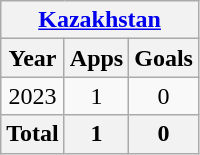<table class="wikitable" style="text-align:center">
<tr>
<th colspan=5><a href='#'>Kazakhstan</a></th>
</tr>
<tr>
<th>Year</th>
<th>Apps</th>
<th>Goals</th>
</tr>
<tr>
<td>2023</td>
<td>1</td>
<td>0</td>
</tr>
<tr>
<th>Total</th>
<th>1</th>
<th>0</th>
</tr>
</table>
